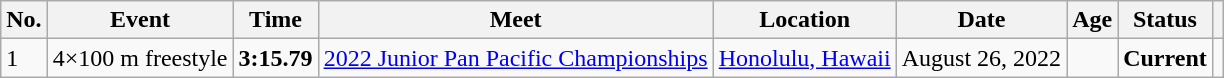<table class="wikitable">
<tr>
<th>No.</th>
<th>Event</th>
<th>Time</th>
<th>Meet</th>
<th>Location</th>
<th>Date</th>
<th>Age</th>
<th>Status</th>
<th></th>
</tr>
<tr>
<td>1</td>
<td>4×100 m freestyle</td>
<td style="text-align:center;"><strong>3:15.79</strong></td>
<td><a href='#'>2022 Junior Pan Pacific Championships</a></td>
<td><a href='#'>Honolulu, Hawaii</a></td>
<td>August 26, 2022</td>
<td style="text-align:center;"></td>
<td style="text-align:center;"><strong>Current</strong></td>
<td style="text-align:center;"></td>
</tr>
</table>
